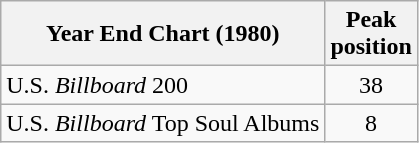<table class="wikitable">
<tr>
<th>Year End Chart (1980)</th>
<th>Peak<br>position</th>
</tr>
<tr>
<td>U.S. <em>Billboard</em> 200</td>
<td align="center">38</td>
</tr>
<tr>
<td>U.S. <em>Billboard</em> Top Soul Albums</td>
<td align="center">8</td>
</tr>
</table>
